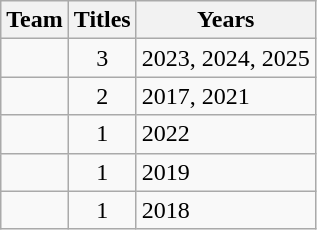<table class="wikitable sortable" style="text-align:center">
<tr>
<th>Team</th>
<th>Titles</th>
<th>Years</th>
</tr>
<tr>
<td style=></td>
<td>3</td>
<td align=left>2023, 2024, 2025</td>
</tr>
<tr>
<td style=></td>
<td>2</td>
<td align=left>2017, 2021</td>
</tr>
<tr>
<td style=></td>
<td>1</td>
<td align=left>2022</td>
</tr>
<tr>
<td style=></td>
<td>1</td>
<td align=left>2019</td>
</tr>
<tr>
<td style=></td>
<td>1</td>
<td align=left>2018</td>
</tr>
</table>
